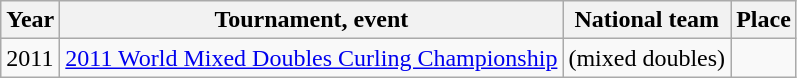<table class="wikitable">
<tr>
<th scope="col">Year</th>
<th scope="col">Tournament, event</th>
<th scope="col">National team</th>
<th scope="col">Place</th>
</tr>
<tr>
<td>2011</td>
<td><a href='#'>2011 World Mixed Doubles Curling Championship</a></td>
<td> (mixed doubles)</td>
<td></td>
</tr>
</table>
